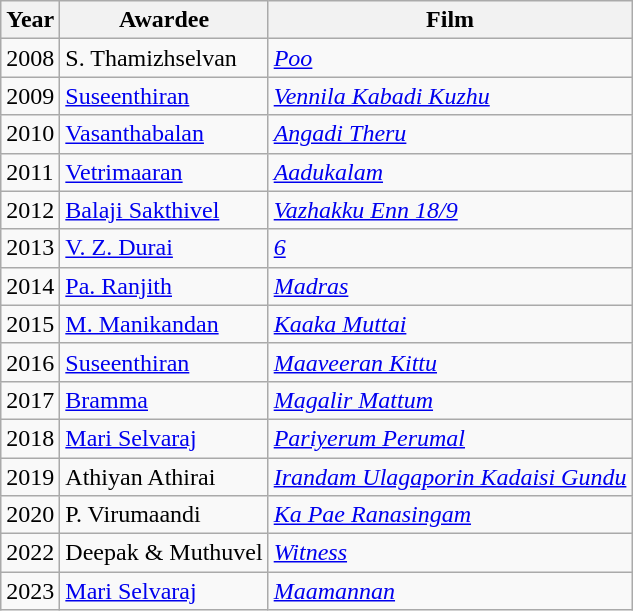<table class="wikitable">
<tr>
<th>Year</th>
<th>Awardee</th>
<th>Film</th>
</tr>
<tr>
<td>2008</td>
<td>S. Thamizhselvan</td>
<td><em><a href='#'>Poo</a></em></td>
</tr>
<tr>
<td>2009</td>
<td><a href='#'>Suseenthiran</a></td>
<td><em><a href='#'>Vennila Kabadi Kuzhu</a></em></td>
</tr>
<tr>
<td>2010</td>
<td><a href='#'>Vasanthabalan</a></td>
<td><em><a href='#'>Angadi Theru</a></em></td>
</tr>
<tr>
<td>2011</td>
<td><a href='#'>Vetrimaaran</a></td>
<td><em><a href='#'>Aadukalam</a></em></td>
</tr>
<tr>
<td>2012</td>
<td><a href='#'>Balaji Sakthivel</a></td>
<td><em><a href='#'>Vazhakku Enn 18/9</a></em></td>
</tr>
<tr>
<td>2013</td>
<td><a href='#'>V. Z. Durai</a></td>
<td><em><a href='#'>6</a></em></td>
</tr>
<tr>
<td>2014</td>
<td><a href='#'>Pa. Ranjith</a></td>
<td><em><a href='#'>Madras</a></em></td>
</tr>
<tr>
<td>2015</td>
<td><a href='#'>M. Manikandan</a></td>
<td><em><a href='#'>Kaaka Muttai</a></em></td>
</tr>
<tr>
<td>2016</td>
<td><a href='#'>Suseenthiran</a></td>
<td><em><a href='#'>Maaveeran Kittu</a></em></td>
</tr>
<tr>
<td>2017</td>
<td><a href='#'>Bramma</a></td>
<td><em><a href='#'>Magalir Mattum</a></em></td>
</tr>
<tr>
<td>2018</td>
<td><a href='#'>Mari Selvaraj</a></td>
<td><em><a href='#'>Pariyerum Perumal</a></em></td>
</tr>
<tr>
<td>2019</td>
<td>Athiyan Athirai</td>
<td><em><a href='#'>Irandam Ulagaporin Kadaisi Gundu</a></em></td>
</tr>
<tr>
<td>2020</td>
<td>P. Virumaandi</td>
<td><em><a href='#'>Ka Pae Ranasingam</a></em></td>
</tr>
<tr>
<td>2022</td>
<td>Deepak & Muthuvel</td>
<td><em><a href='#'>Witness</a></em></td>
</tr>
<tr>
<td>2023</td>
<td><a href='#'>Mari Selvaraj</a></td>
<td><em><a href='#'>Maamannan</a></em></td>
</tr>
</table>
